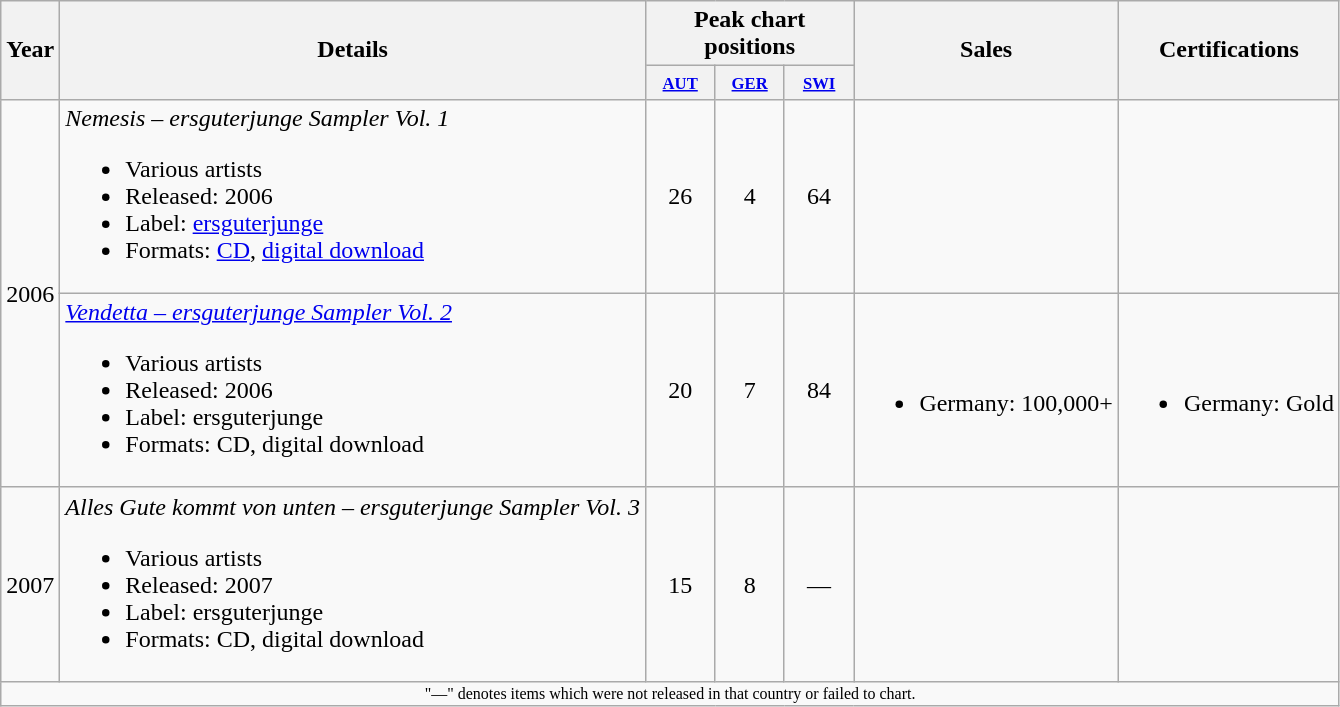<table class="wikitable" style="text-align:center;">
<tr>
<th rowspan="2">Year</th>
<th rowspan="2">Details</th>
<th colspan="3">Peak chart positions</th>
<th rowspan="2">Sales</th>
<th rowspan="2">Certifications</th>
</tr>
<tr style="font-size:smaller;">
<th style="width:40px;"><small><a href='#'>AUT</a></small></th>
<th style="width:40px;"><small><a href='#'>GER</a></small></th>
<th style="width:40px;"><small><a href='#'>SWI</a></small></th>
</tr>
<tr>
<td rowspan="2">2006</td>
<td align="left"><em>Nemesis – ersguterjunge Sampler Vol. 1</em><br><ul><li>Various artists</li><li>Released: 2006</li><li>Label: <a href='#'>ersguterjunge</a></li><li>Formats: <a href='#'>CD</a>, <a href='#'>digital download</a></li></ul></td>
<td style="text-align:center;">26</td>
<td style="text-align:center;">4</td>
<td style="text-align:center;">64</td>
<td></td>
</tr>
<tr>
<td align="left"><em><a href='#'>Vendetta – ersguterjunge Sampler Vol. 2</a></em><br><ul><li>Various artists</li><li>Released: 2006</li><li>Label: ersguterjunge</li><li>Formats: CD, digital download</li></ul></td>
<td style="text-align:center;">20</td>
<td style="text-align:center;">7</td>
<td style="text-align:center;">84</td>
<td align="left"><br><ul><li>Germany: 100,000+</li></ul></td>
<td align="left"><br><ul><li>Germany: Gold</li></ul></td>
</tr>
<tr>
<td>2007</td>
<td align="left"><em>Alles Gute kommt von unten – ersguterjunge Sampler Vol. 3</em><br><ul><li>Various artists</li><li>Released: 2007</li><li>Label: ersguterjunge</li><li>Formats: CD, digital download</li></ul></td>
<td style="text-align:center;">15</td>
<td style="text-align:center;">8</td>
<td style="text-align:center;">—</td>
<td></td>
</tr>
<tr>
<td colspan="15" style="text-align:center; font-size:8pt;">"—" denotes items which were not released in that country or failed to chart.</td>
</tr>
</table>
